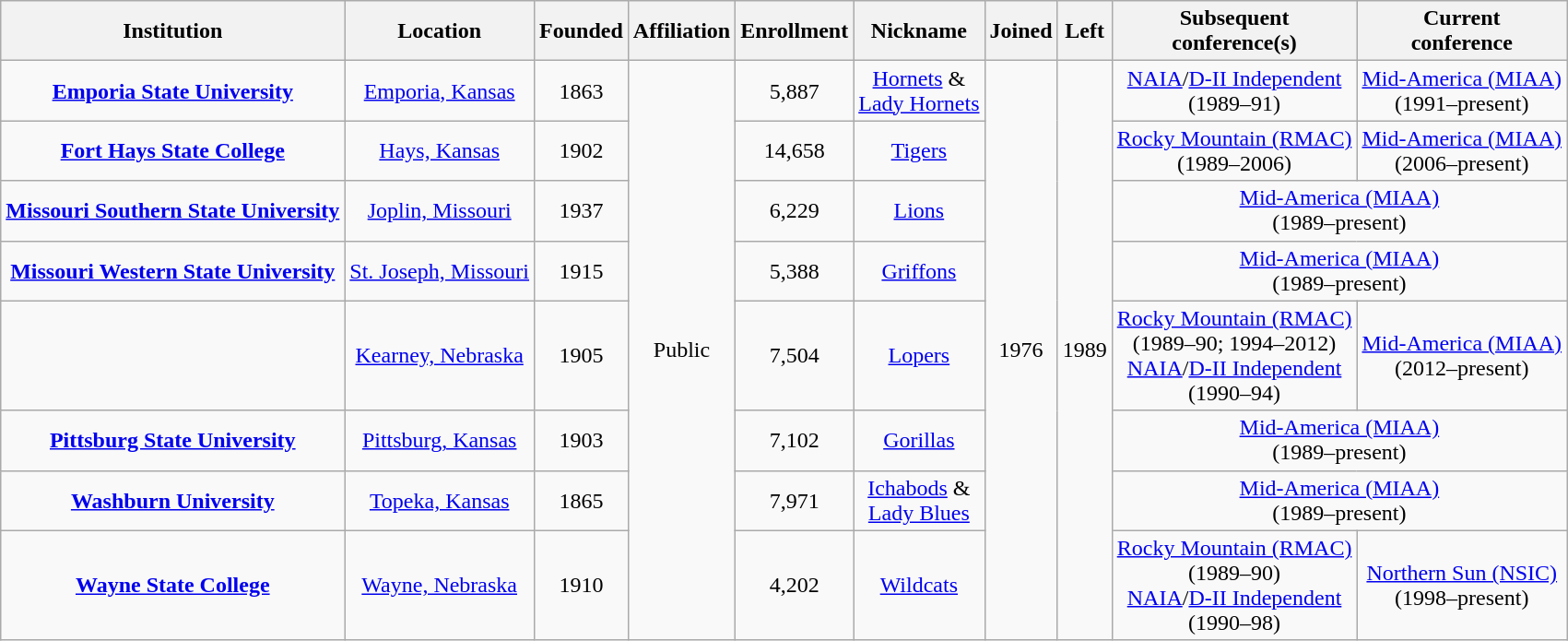<table class="wikitable sortable" style="text-align:center">
<tr>
<th>Institution</th>
<th>Location</th>
<th>Founded</th>
<th>Affiliation</th>
<th>Enrollment</th>
<th>Nickname</th>
<th>Joined</th>
<th>Left</th>
<th>Subsequent<br>conference(s)</th>
<th>Current<br>conference</th>
</tr>
<tr>
<td><strong><a href='#'>Emporia State University</a></strong></td>
<td><a href='#'>Emporia, Kansas</a></td>
<td>1863</td>
<td rowspan="8">Public</td>
<td>5,887</td>
<td><a href='#'>Hornets</a> &<br><a href='#'>Lady Hornets</a></td>
<td rowspan="8">1976</td>
<td rowspan="8">1989</td>
<td><a href='#'>NAIA</a>/<a href='#'>D-II Independent</a><br>(1989–91)</td>
<td><a href='#'>Mid-America (MIAA)</a><br>(1991–present)</td>
</tr>
<tr>
<td><strong><a href='#'>Fort Hays State College</a></strong></td>
<td><a href='#'>Hays, Kansas</a></td>
<td>1902</td>
<td>14,658</td>
<td><a href='#'>Tigers</a></td>
<td><a href='#'>Rocky Mountain (RMAC)</a><br>(1989–2006)</td>
<td><a href='#'>Mid-America (MIAA)</a><br>(2006–present)</td>
</tr>
<tr>
<td><strong><a href='#'>Missouri Southern State University</a></strong></td>
<td><a href='#'>Joplin, Missouri</a></td>
<td>1937</td>
<td>6,229</td>
<td><a href='#'>Lions</a></td>
<td colspan="2"><a href='#'>Mid-America (MIAA)</a><br>(1989–present)</td>
</tr>
<tr>
<td><strong><a href='#'>Missouri Western State University</a></strong></td>
<td><a href='#'>St. Joseph, Missouri</a></td>
<td>1915</td>
<td>5,388</td>
<td><a href='#'>Griffons</a></td>
<td colspan="2"><a href='#'>Mid-America (MIAA)</a><br>(1989–present)</td>
</tr>
<tr>
<td></td>
<td><a href='#'>Kearney, Nebraska</a></td>
<td>1905</td>
<td>7,504</td>
<td><a href='#'>Lopers</a></td>
<td><a href='#'>Rocky Mountain (RMAC)</a><br>(1989–90; 1994–2012)<br><a href='#'>NAIA</a>/<a href='#'>D-II Independent</a><br>(1990–94)</td>
<td><a href='#'>Mid-America (MIAA)</a><br>(2012–present)</td>
</tr>
<tr>
<td><strong><a href='#'>Pittsburg State University</a></strong></td>
<td><a href='#'>Pittsburg, Kansas</a></td>
<td>1903</td>
<td>7,102</td>
<td><a href='#'>Gorillas</a></td>
<td colspan="2"><a href='#'>Mid-America (MIAA)</a><br>(1989–present)</td>
</tr>
<tr>
<td><strong><a href='#'>Washburn University</a></strong></td>
<td><a href='#'>Topeka, Kansas</a></td>
<td>1865</td>
<td>7,971</td>
<td><a href='#'>Ichabods</a> &<br><a href='#'>Lady Blues</a></td>
<td colspan="2"><a href='#'>Mid-America (MIAA)</a><br>(1989–present)</td>
</tr>
<tr>
<td><strong><a href='#'>Wayne State College</a></strong></td>
<td><a href='#'>Wayne, Nebraska</a></td>
<td>1910</td>
<td>4,202</td>
<td><a href='#'>Wildcats</a></td>
<td><a href='#'>Rocky Mountain (RMAC)</a><br>(1989–90)<br><a href='#'>NAIA</a>/<a href='#'>D-II Independent</a><br>(1990–98)</td>
<td><a href='#'>Northern Sun (NSIC)</a><br>(1998–present)</td>
</tr>
</table>
